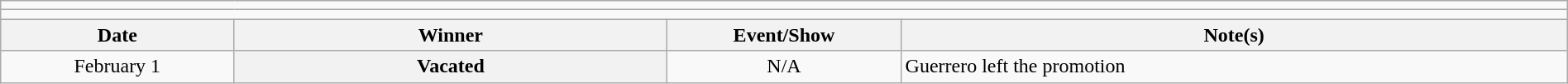<table class="wikitable" style="text-align:center; width:100%;">
<tr>
<td colspan=5></td>
</tr>
<tr>
<td colspan=5><strong></strong></td>
</tr>
<tr>
<th width=14%>Date</th>
<th width=26%>Winner</th>
<th width=14%>Event/Show</th>
<th width=40%>Note(s)</th>
</tr>
<tr>
<td>February 1</td>
<th>Vacated</th>
<td>N/A</td>
<td align=left>Guerrero left the promotion</td>
</tr>
</table>
